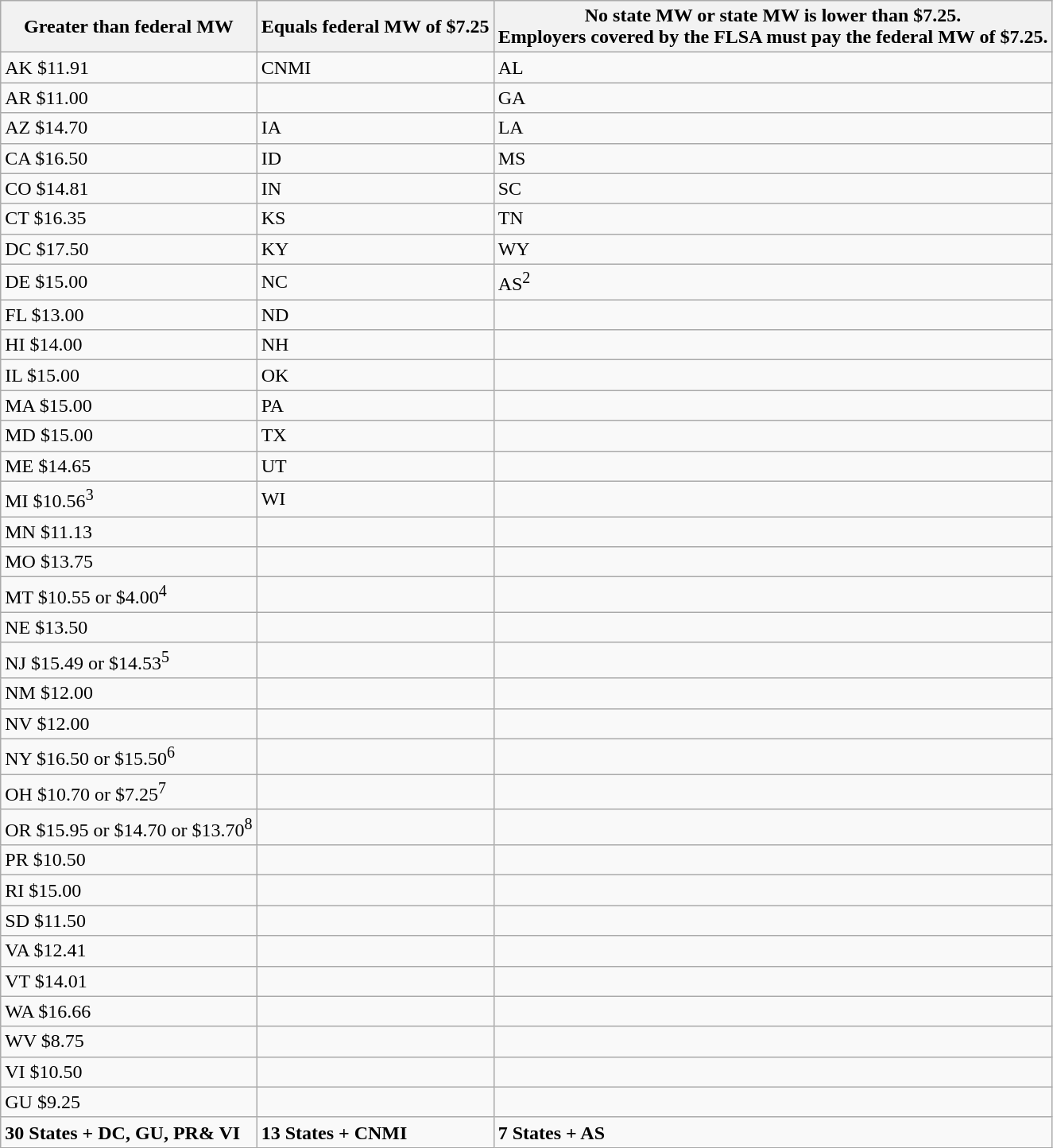<table class="wikitable sortable mw-datatable sticky-table-row1">
<tr>
<th>Greater than federal MW</th>
<th>Equals federal MW of $7.25</th>
<th>No state MW or state MW is lower than $7.25.<br>Employers covered by the FLSA must pay the federal MW of $7.25.</th>
</tr>
<tr>
<td>AK $11.91</td>
<td>CNMI</td>
<td>AL</td>
</tr>
<tr>
<td>AR $11.00</td>
<td></td>
<td>GA</td>
</tr>
<tr>
<td>AZ $14.70</td>
<td>IA</td>
<td>LA</td>
</tr>
<tr>
<td>CA $16.50</td>
<td>ID</td>
<td>MS</td>
</tr>
<tr>
<td>CO $14.81</td>
<td>IN</td>
<td>SC</td>
</tr>
<tr>
<td>CT $16.35</td>
<td>KS</td>
<td>TN</td>
</tr>
<tr>
<td>DC $17.50</td>
<td>KY</td>
<td>WY</td>
</tr>
<tr>
<td>DE $15.00</td>
<td>NC</td>
<td>AS<sup>2</sup></td>
</tr>
<tr>
<td>FL $13.00</td>
<td>ND</td>
<td></td>
</tr>
<tr>
<td>HI $14.00</td>
<td>NH</td>
<td></td>
</tr>
<tr>
<td>IL $15.00</td>
<td>OK</td>
<td></td>
</tr>
<tr>
<td>MA $15.00</td>
<td>PA</td>
<td></td>
</tr>
<tr>
<td>MD $15.00</td>
<td>TX</td>
<td></td>
</tr>
<tr>
<td>ME $14.65</td>
<td>UT</td>
<td></td>
</tr>
<tr>
<td>MI $10.56<sup>3</sup></td>
<td>WI</td>
<td></td>
</tr>
<tr>
<td>MN $11.13</td>
<td></td>
<td></td>
</tr>
<tr>
<td>MO $13.75</td>
<td></td>
<td></td>
</tr>
<tr>
<td>MT $10.55 or $4.00<sup>4</sup></td>
<td></td>
<td></td>
</tr>
<tr>
<td>NE $13.50</td>
<td></td>
<td></td>
</tr>
<tr>
<td>NJ $15.49 or $14.53<sup>5</sup></td>
<td></td>
<td></td>
</tr>
<tr>
<td>NM $12.00</td>
<td></td>
<td></td>
</tr>
<tr>
<td>NV $12.00</td>
<td></td>
<td></td>
</tr>
<tr>
<td>NY $16.50 or $15.50<sup>6</sup></td>
<td></td>
<td></td>
</tr>
<tr>
<td>OH $10.70 or $7.25<sup>7</sup></td>
<td></td>
<td></td>
</tr>
<tr>
<td>OR $15.95 or $14.70 or $13.70<sup>8</sup></td>
<td></td>
<td></td>
</tr>
<tr>
<td>PR $10.50</td>
<td></td>
<td></td>
</tr>
<tr>
<td>RI $15.00</td>
<td></td>
<td></td>
</tr>
<tr>
<td>SD $11.50</td>
<td></td>
<td></td>
</tr>
<tr>
<td>VA $12.41</td>
<td></td>
<td></td>
</tr>
<tr>
<td>VT $14.01</td>
<td></td>
<td></td>
</tr>
<tr>
<td>WA $16.66</td>
<td></td>
<td></td>
</tr>
<tr>
<td>WV $8.75</td>
<td></td>
<td></td>
</tr>
<tr>
<td>VI $10.50</td>
<td></td>
<td></td>
</tr>
<tr>
<td>GU $9.25</td>
<td></td>
<td></td>
</tr>
<tr>
<td><strong>30 States + DC, GU, PR& VI</strong></td>
<td><strong>13 States + CNMI</strong></td>
<td><strong>7 States + AS</strong></td>
</tr>
</table>
